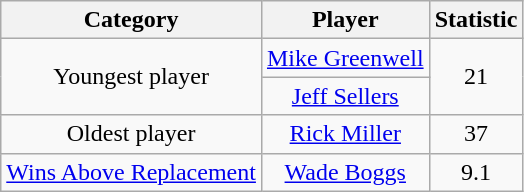<table class="wikitable" style="text-align:center;">
<tr>
<th>Category</th>
<th>Player</th>
<th>Statistic</th>
</tr>
<tr>
<td rowspan=2>Youngest player</td>
<td><a href='#'>Mike Greenwell</a></td>
<td rowspan=2>21</td>
</tr>
<tr>
<td><a href='#'>Jeff Sellers</a></td>
</tr>
<tr>
<td>Oldest player</td>
<td><a href='#'>Rick Miller</a></td>
<td>37</td>
</tr>
<tr>
<td><a href='#'>Wins Above Replacement</a></td>
<td><a href='#'>Wade Boggs</a></td>
<td>9.1</td>
</tr>
</table>
